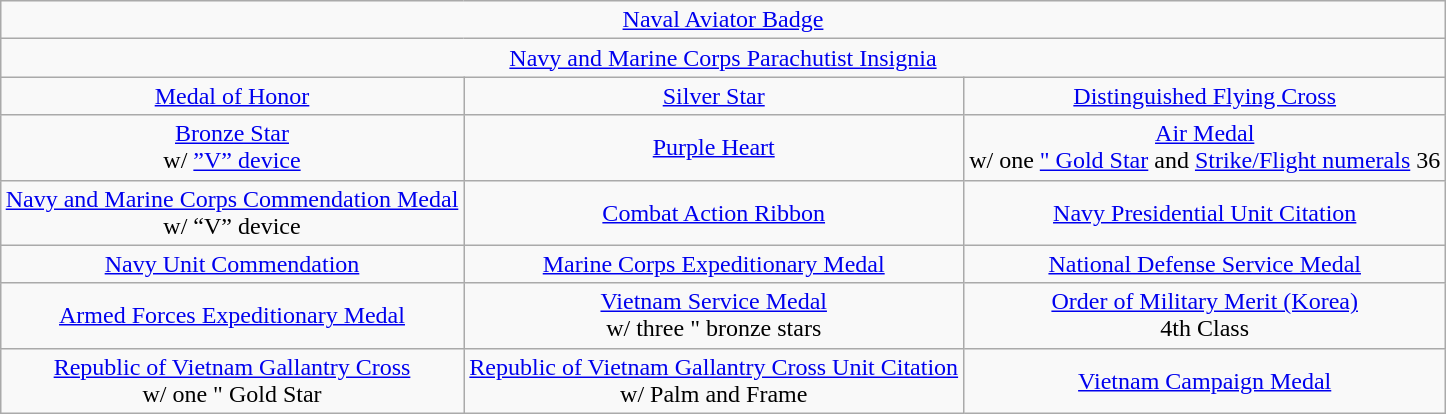<table class="wikitable" style="margin:1em auto; text-align:center;">
<tr>
<td colspan="15"><a href='#'>Naval Aviator Badge</a></td>
</tr>
<tr>
<td colspan="15"><a href='#'>Navy and Marine Corps Parachutist Insignia</a></td>
</tr>
<tr>
<td><a href='#'>Medal of Honor</a></td>
<td><a href='#'>Silver Star</a></td>
<td><a href='#'>Distinguished Flying Cross</a></td>
</tr>
<tr>
<td><a href='#'>Bronze Star</a><br>w/ <a href='#'>”V” device</a></td>
<td><a href='#'>Purple Heart</a></td>
<td><a href='#'>Air Medal</a><br>w/ one <a href='#'>" Gold Star</a> and <a href='#'>Strike/Flight numerals</a> 36</td>
</tr>
<tr>
<td><a href='#'>Navy and Marine Corps Commendation Medal</a><br>w/ “V” device</td>
<td><a href='#'>Combat Action Ribbon</a></td>
<td><a href='#'>Navy Presidential Unit Citation</a></td>
</tr>
<tr>
<td><a href='#'>Navy Unit Commendation</a></td>
<td><a href='#'>Marine Corps Expeditionary Medal</a></td>
<td><a href='#'>National Defense Service Medal</a></td>
</tr>
<tr>
<td><a href='#'>Armed Forces Expeditionary Medal</a></td>
<td><a href='#'>Vietnam Service Medal</a><br>w/ three " bronze stars</td>
<td><a href='#'>Order of Military Merit (Korea)</a><br>4th Class</td>
</tr>
<tr>
<td><a href='#'>Republic of Vietnam Gallantry Cross</a><br>w/ one " Gold Star</td>
<td><a href='#'>Republic of Vietnam Gallantry Cross Unit Citation</a><br>w/ Palm and Frame</td>
<td><a href='#'>Vietnam Campaign Medal</a></td>
</tr>
</table>
